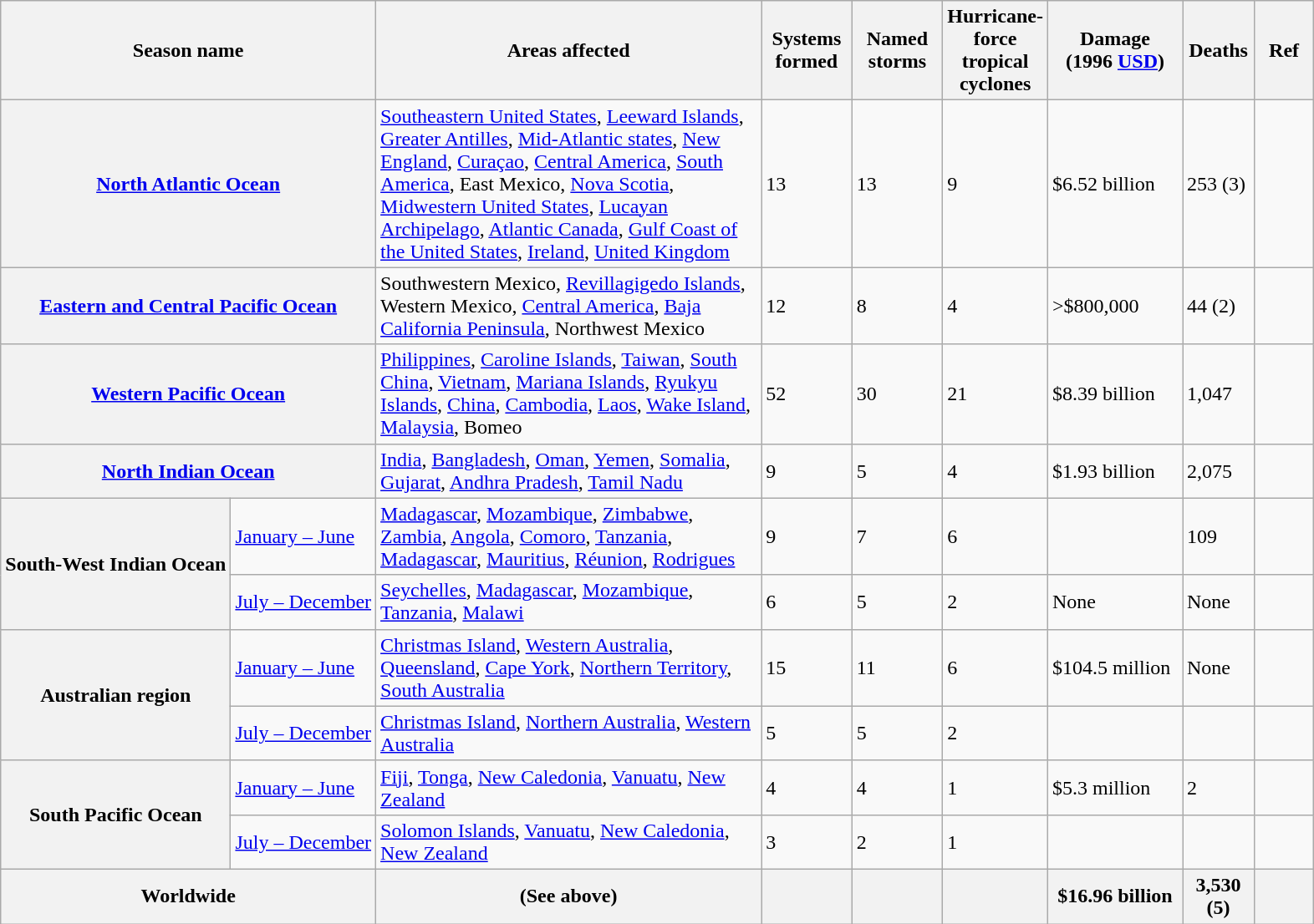<table class="wikitable">
<tr>
<th colspan=2><strong>Season name</strong></th>
<th width="300"><strong>Areas affected</strong></th>
<th width="65"><strong>Systems formed</strong></th>
<th width="65"><strong>Named storms</strong></th>
<th width="65"><strong>Hurricane-force<br>tropical cyclones</strong></th>
<th width="100"><strong>Damage<br>(1996 <a href='#'>USD</a>)</strong></th>
<th width="50"><strong>Deaths</strong></th>
<th width="40"><strong>Ref</strong></th>
</tr>
<tr>
<th colspan=2><a href='#'>North Atlantic Ocean</a></th>
<td><a href='#'>Southeastern United States</a>, <a href='#'>Leeward Islands</a>, <a href='#'>Greater Antilles</a>, <a href='#'>Mid-Atlantic states</a>, <a href='#'>New England</a>, <a href='#'>Curaçao</a>, <a href='#'>Central America</a>, <a href='#'>South America</a>, East Mexico, <a href='#'>Nova Scotia</a>, <a href='#'>Midwestern United States</a>, <a href='#'>Lucayan Archipelago</a>, <a href='#'>Atlantic Canada</a>, <a href='#'>Gulf Coast of the United States</a>, <a href='#'>Ireland</a>, <a href='#'>United Kingdom</a></td>
<td>13</td>
<td>13</td>
<td>9</td>
<td>$6.52 billion</td>
<td>253 (3)</td>
<td></td>
</tr>
<tr>
<th colspan=2><a href='#'>Eastern and Central Pacific Ocean</a></th>
<td>Southwestern Mexico, <a href='#'>Revillagigedo Islands</a>, Western Mexico, <a href='#'>Central America</a>, <a href='#'>Baja California Peninsula</a>, Northwest Mexico</td>
<td>12</td>
<td>8</td>
<td>4</td>
<td>>$800,000</td>
<td>44 (2)</td>
<td></td>
</tr>
<tr>
<th colspan=2><a href='#'>Western Pacific Ocean</a></th>
<td><a href='#'>Philippines</a>, <a href='#'>Caroline Islands</a>, <a href='#'>Taiwan</a>, <a href='#'>South China</a>, <a href='#'>Vietnam</a>, <a href='#'>Mariana Islands</a>, <a href='#'>Ryukyu Islands</a>, <a href='#'>China</a>, <a href='#'>Cambodia</a>, <a href='#'>Laos</a>, <a href='#'>Wake Island</a>, <a href='#'>Malaysia</a>, Bomeo</td>
<td>52</td>
<td>30</td>
<td>21</td>
<td>$8.39 billion</td>
<td>1,047</td>
<td></td>
</tr>
<tr>
<th colspan=2><a href='#'>North Indian Ocean</a></th>
<td><a href='#'>India</a>, <a href='#'>Bangladesh</a>, <a href='#'>Oman</a>, <a href='#'>Yemen</a>, <a href='#'>Somalia</a>, <a href='#'>Gujarat</a>, <a href='#'>Andhra Pradesh</a>, <a href='#'>Tamil Nadu</a></td>
<td>9</td>
<td>5</td>
<td>4</td>
<td>$1.93 billion</td>
<td>2,075</td>
<td></td>
</tr>
<tr>
<th rowspan=2>South-West Indian Ocean</th>
<td><a href='#'>January – June</a></td>
<td><a href='#'>Madagascar</a>, <a href='#'>Mozambique</a>, <a href='#'>Zimbabwe</a>, <a href='#'>Zambia</a>, <a href='#'>Angola</a>, <a href='#'>Comoro</a>, <a href='#'>Tanzania</a>, <a href='#'>Madagascar</a>, <a href='#'>Mauritius</a>, <a href='#'>Réunion</a>, <a href='#'>Rodrigues</a></td>
<td>9</td>
<td>7</td>
<td>6</td>
<td></td>
<td>109</td>
<td></td>
</tr>
<tr>
<td><a href='#'>July – December</a></td>
<td><a href='#'>Seychelles</a>, <a href='#'>Madagascar</a>, <a href='#'>Mozambique</a>, <a href='#'>Tanzania</a>, <a href='#'>Malawi</a></td>
<td>6</td>
<td>5</td>
<td>2</td>
<td>None</td>
<td>None</td>
<td></td>
</tr>
<tr>
<th rowspan=2>Australian region</th>
<td><a href='#'>January – June</a></td>
<td><a href='#'>Christmas Island</a>, <a href='#'>Western Australia</a>, <a href='#'>Queensland</a>, <a href='#'>Cape York</a>, <a href='#'>Northern Territory</a>, <a href='#'>South Australia</a></td>
<td>15</td>
<td>11</td>
<td>6</td>
<td>$104.5 million</td>
<td>None</td>
<td></td>
</tr>
<tr>
<td><a href='#'>July – December</a></td>
<td><a href='#'>Christmas Island</a>, <a href='#'>Northern Australia</a>, <a href='#'>Western Australia</a></td>
<td>5</td>
<td>5</td>
<td>2</td>
<td></td>
<td></td>
<td></td>
</tr>
<tr>
<th rowspan=2>South Pacific Ocean</th>
<td><a href='#'>January – June</a></td>
<td><a href='#'>Fiji</a>, <a href='#'>Tonga</a>, <a href='#'>New Caledonia</a>, <a href='#'>Vanuatu</a>, <a href='#'>New Zealand</a></td>
<td>4</td>
<td>4</td>
<td>1</td>
<td>$5.3 million</td>
<td>2</td>
<td></td>
</tr>
<tr>
<td><a href='#'>July – December</a></td>
<td><a href='#'>Solomon Islands</a>, <a href='#'>Vanuatu</a>, <a href='#'>New Caledonia</a>, <a href='#'>New Zealand</a></td>
<td>3</td>
<td>2</td>
<td>1</td>
<td></td>
<td></td>
<td></td>
</tr>
<tr>
<th colspan=2>Worldwide</th>
<th>(See above)</th>
<th> </th>
<th> </th>
<th> </th>
<th>$16.96 billion </th>
<th>3,530 (5)</th>
<th></th>
</tr>
</table>
